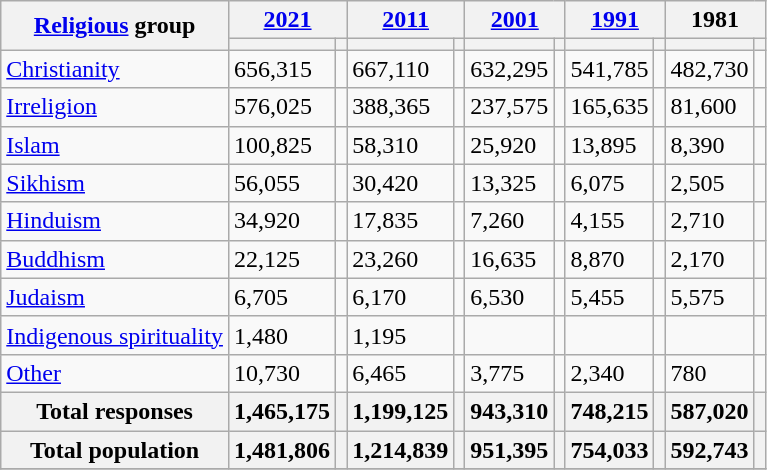<table class="wikitable collapsible sortable">
<tr>
<th rowspan="2"><a href='#'>Religious</a> group</th>
<th colspan="2"><a href='#'>2021</a></th>
<th colspan="2"><a href='#'>2011</a></th>
<th colspan="2"><a href='#'>2001</a></th>
<th colspan="2"><a href='#'>1991</a></th>
<th colspan="2">1981</th>
</tr>
<tr>
<th><a href='#'></a></th>
<th></th>
<th></th>
<th></th>
<th></th>
<th></th>
<th></th>
<th></th>
<th></th>
<th></th>
</tr>
<tr>
<td><a href='#'>Christianity</a> </td>
<td>656,315</td>
<td></td>
<td>667,110</td>
<td></td>
<td>632,295</td>
<td></td>
<td>541,785</td>
<td></td>
<td>482,730</td>
<td></td>
</tr>
<tr>
<td><a href='#'>Irreligion</a></td>
<td>576,025</td>
<td></td>
<td>388,365</td>
<td></td>
<td>237,575</td>
<td></td>
<td>165,635</td>
<td></td>
<td>81,600</td>
<td></td>
</tr>
<tr>
<td><a href='#'>Islam</a> </td>
<td>100,825</td>
<td></td>
<td>58,310</td>
<td></td>
<td>25,920</td>
<td></td>
<td>13,895</td>
<td></td>
<td>8,390</td>
<td></td>
</tr>
<tr>
<td><a href='#'>Sikhism</a> </td>
<td>56,055</td>
<td></td>
<td>30,420</td>
<td></td>
<td>13,325</td>
<td></td>
<td>6,075</td>
<td></td>
<td>2,505</td>
<td></td>
</tr>
<tr>
<td><a href='#'>Hinduism</a> </td>
<td>34,920</td>
<td></td>
<td>17,835</td>
<td></td>
<td>7,260</td>
<td></td>
<td>4,155</td>
<td></td>
<td>2,710</td>
<td></td>
</tr>
<tr>
<td><a href='#'>Buddhism</a> </td>
<td>22,125</td>
<td></td>
<td>23,260</td>
<td></td>
<td>16,635</td>
<td></td>
<td>8,870</td>
<td></td>
<td>2,170</td>
<td></td>
</tr>
<tr>
<td><a href='#'>Judaism</a> </td>
<td>6,705</td>
<td></td>
<td>6,170</td>
<td></td>
<td>6,530</td>
<td></td>
<td>5,455</td>
<td></td>
<td>5,575</td>
<td></td>
</tr>
<tr>
<td><a href='#'>Indigenous spirituality</a></td>
<td>1,480</td>
<td></td>
<td>1,195</td>
<td></td>
<td></td>
<td></td>
<td></td>
<td></td>
<td></td>
<td></td>
</tr>
<tr>
<td><a href='#'>Other</a></td>
<td>10,730</td>
<td></td>
<td>6,465</td>
<td></td>
<td>3,775</td>
<td></td>
<td>2,340</td>
<td></td>
<td>780</td>
<td></td>
</tr>
<tr>
<th>Total responses</th>
<th>1,465,175</th>
<th></th>
<th>1,199,125</th>
<th></th>
<th>943,310</th>
<th></th>
<th>748,215</th>
<th></th>
<th>587,020</th>
<th></th>
</tr>
<tr class="sortbottom">
<th>Total population</th>
<th>1,481,806</th>
<th></th>
<th>1,214,839</th>
<th></th>
<th>951,395</th>
<th></th>
<th>754,033</th>
<th></th>
<th>592,743</th>
<th></th>
</tr>
<tr class="sortbottom">
</tr>
</table>
